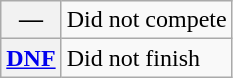<table class="wikitable">
<tr>
<th scope="row">—</th>
<td>Did not compete</td>
</tr>
<tr>
<th scope="row"><a href='#'>DNF</a></th>
<td>Did not finish</td>
</tr>
</table>
